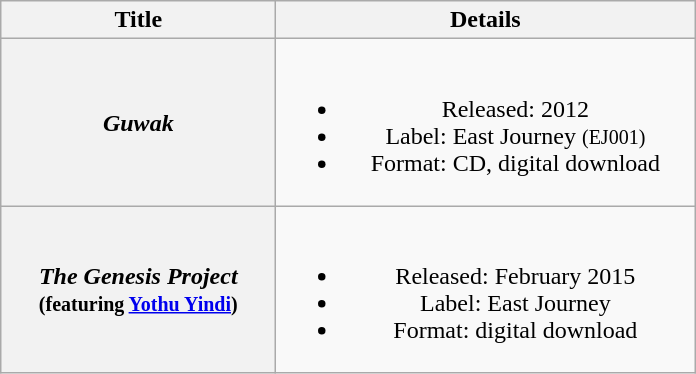<table class="wikitable plainrowheaders" style="text-align:center;" border="1">
<tr>
<th scope="col" rowspan="1" style="width:11em;">Title</th>
<th scope="col" rowspan="1" style="width:17em;">Details</th>
</tr>
<tr>
<th scope="row"><em>Guwak</em></th>
<td><br><ul><li>Released: 2012</li><li>Label: East Journey <small>(EJ001)</small></li><li>Format: CD, digital download</li></ul></td>
</tr>
<tr>
<th scope="row"><em>The Genesis Project</em><br> <small>(featuring <a href='#'>Yothu Yindi</a>)</small></th>
<td><br><ul><li>Released: February 2015</li><li>Label: East Journey</li><li>Format: digital download</li></ul></td>
</tr>
</table>
